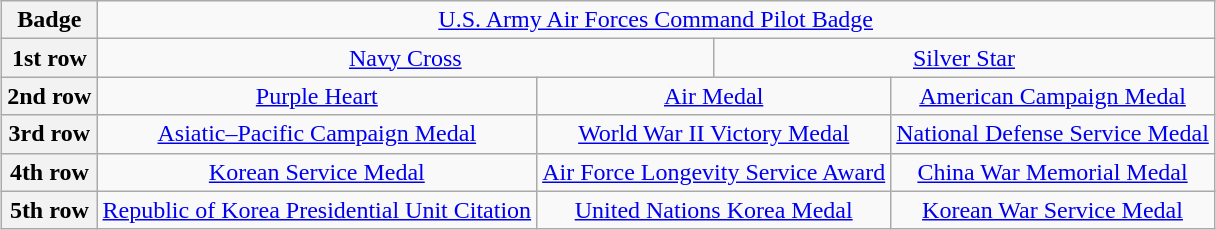<table class="wikitable" style="margin:1em auto; text-align:center;">
<tr>
<th>Badge</th>
<td colspan="12"><a href='#'>U.S. Army Air Forces Command Pilot Badge</a></td>
</tr>
<tr>
<th>1st row</th>
<td colspan="6"><a href='#'>Navy Cross</a></td>
<td colspan="6"><a href='#'>Silver Star</a> <br></td>
</tr>
<tr>
<th>2nd row</th>
<td colspan="4"><a href='#'>Purple Heart</a></td>
<td colspan="4"><a href='#'>Air Medal</a></td>
<td colspan="4"><a href='#'>American Campaign Medal</a></td>
</tr>
<tr>
<th>3rd row</th>
<td colspan="4"><a href='#'>Asiatic–Pacific Campaign Medal</a> <br></td>
<td colspan="4"><a href='#'>World War II Victory Medal</a></td>
<td colspan="4"><a href='#'>National Defense Service Medal</a> <br></td>
</tr>
<tr>
<th>4th row</th>
<td colspan="4"><a href='#'>Korean Service Medal</a></td>
<td colspan="4"><a href='#'>Air Force Longevity Service Award</a> <br></td>
<td colspan="4"><a href='#'>China War Memorial Medal</a> <br></td>
</tr>
<tr>
<th>5th row</th>
<td colspan="4"><a href='#'>Republic of Korea Presidential Unit Citation</a></td>
<td colspan="4"><a href='#'>United Nations Korea Medal</a></td>
<td colspan="4"><a href='#'>Korean War Service Medal</a></td>
</tr>
</table>
